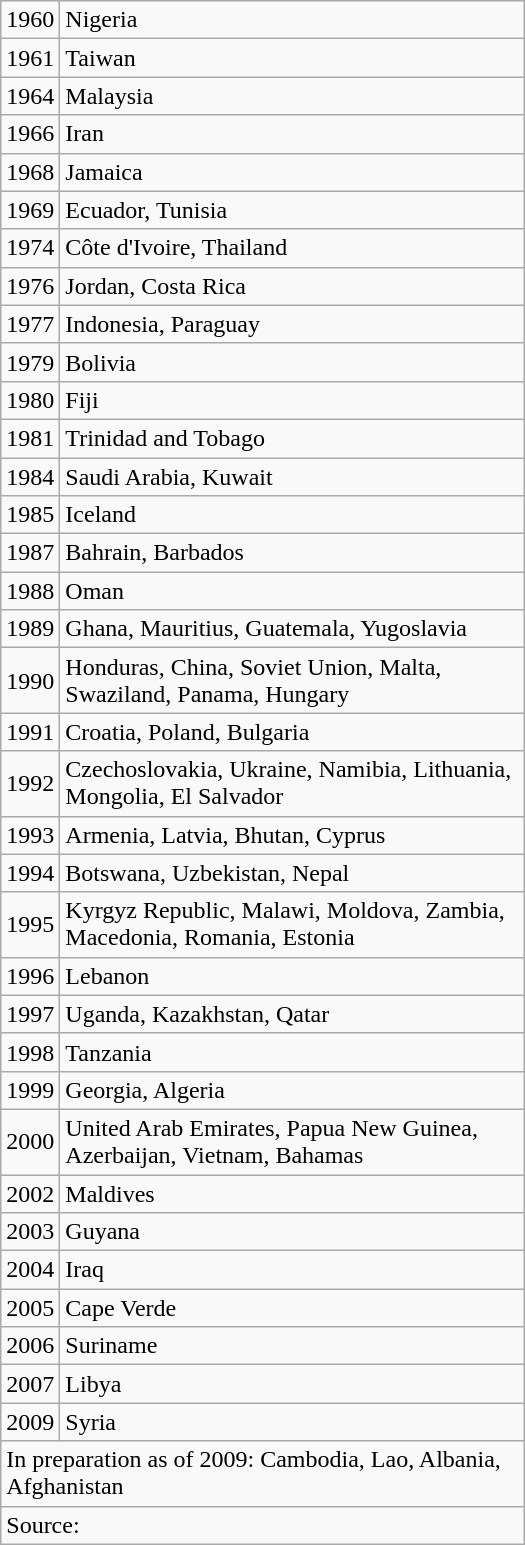<table class="wikitable" style="float: right; width: 350px">
<tr>
<td>1960</td>
<td>Nigeria</td>
</tr>
<tr>
<td>1961</td>
<td>Taiwan</td>
</tr>
<tr>
<td>1964</td>
<td>Malaysia</td>
</tr>
<tr>
<td>1966</td>
<td>Iran</td>
</tr>
<tr>
<td>1968</td>
<td>Jamaica</td>
</tr>
<tr>
<td>1969</td>
<td>Ecuador, Tunisia</td>
</tr>
<tr>
<td>1974</td>
<td>Côte d'Ivoire, Thailand</td>
</tr>
<tr>
<td>1976</td>
<td>Jordan, Costa Rica</td>
</tr>
<tr>
<td>1977</td>
<td>Indonesia, Paraguay</td>
</tr>
<tr>
<td>1979</td>
<td>Bolivia</td>
</tr>
<tr>
<td>1980</td>
<td>Fiji</td>
</tr>
<tr>
<td>1981</td>
<td>Trinidad and Tobago</td>
</tr>
<tr>
<td>1984</td>
<td>Saudi Arabia, Kuwait</td>
</tr>
<tr>
<td>1985</td>
<td>Iceland</td>
</tr>
<tr>
<td>1987</td>
<td>Bahrain, Barbados</td>
</tr>
<tr>
<td>1988</td>
<td>Oman</td>
</tr>
<tr>
<td>1989</td>
<td>Ghana, Mauritius, Guatemala, Yugoslavia</td>
</tr>
<tr>
<td>1990</td>
<td>Honduras, China, Soviet Union, Malta, Swaziland, Panama, Hungary</td>
</tr>
<tr>
<td>1991</td>
<td>Croatia, Poland, Bulgaria</td>
</tr>
<tr>
<td>1992</td>
<td>Czechoslovakia, Ukraine, Namibia, Lithuania, Mongolia, El Salvador</td>
</tr>
<tr>
<td>1993</td>
<td>Armenia, Latvia, Bhutan, Cyprus</td>
</tr>
<tr>
<td>1994</td>
<td>Botswana, Uzbekistan, Nepal</td>
</tr>
<tr>
<td>1995</td>
<td>Kyrgyz Republic, Malawi, Moldova, Zambia, Macedonia, Romania, Estonia</td>
</tr>
<tr>
<td>1996</td>
<td>Lebanon</td>
</tr>
<tr>
<td>1997</td>
<td>Uganda, Kazakhstan, Qatar</td>
</tr>
<tr>
<td>1998</td>
<td>Tanzania</td>
</tr>
<tr>
<td>1999</td>
<td>Georgia, Algeria</td>
</tr>
<tr>
<td>2000</td>
<td>United Arab Emirates, Papua New Guinea, Azerbaijan, Vietnam, Bahamas</td>
</tr>
<tr>
<td>2002</td>
<td>Maldives</td>
</tr>
<tr>
<td>2003</td>
<td>Guyana</td>
</tr>
<tr>
<td>2004</td>
<td>Iraq</td>
</tr>
<tr>
<td>2005</td>
<td>Cape Verde</td>
</tr>
<tr>
<td>2006</td>
<td>Suriname</td>
</tr>
<tr>
<td>2007</td>
<td>Libya</td>
</tr>
<tr>
<td>2009</td>
<td>Syria</td>
</tr>
<tr>
<td colspan="2">In preparation as of 2009: Cambodia, Lao, Albania, Afghanistan</td>
</tr>
<tr>
<td colspan="2">Source:</td>
</tr>
</table>
